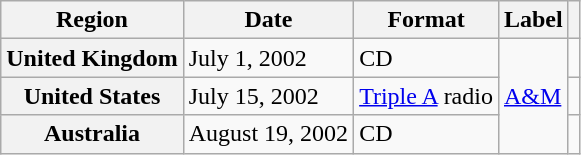<table class="wikitable plainrowheaders">
<tr>
<th scope="col">Region</th>
<th scope="col">Date</th>
<th scope="col">Format</th>
<th scope="col">Label</th>
<th scope="col"></th>
</tr>
<tr>
<th scope="row">United Kingdom</th>
<td>July 1, 2002</td>
<td>CD</td>
<td rowspan="3"><a href='#'>A&M</a></td>
<td></td>
</tr>
<tr>
<th scope="row">United States</th>
<td>July 15, 2002</td>
<td><a href='#'>Triple A</a> radio</td>
<td></td>
</tr>
<tr>
<th scope="row">Australia</th>
<td>August 19, 2002</td>
<td>CD</td>
<td></td>
</tr>
</table>
